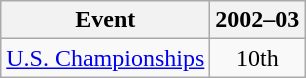<table class="wikitable" style="text-align:center">
<tr>
<th>Event</th>
<th>2002–03</th>
</tr>
<tr>
<td align=left><a href='#'>U.S. Championships</a></td>
<td>10th</td>
</tr>
</table>
